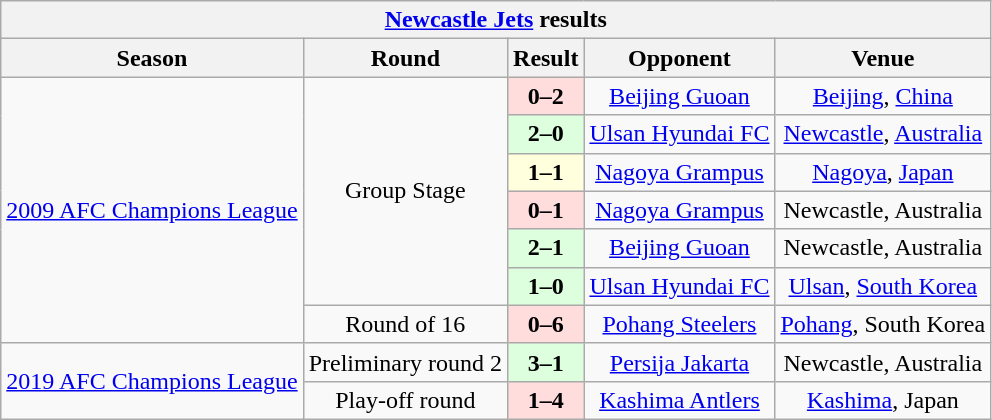<table class="wikitable" style="text-align:center">
<tr>
<th colspan=5><a href='#'>Newcastle Jets</a> results</th>
</tr>
<tr>
<th>Season</th>
<th>Round</th>
<th>Result</th>
<th>Opponent</th>
<th>Venue</th>
</tr>
<tr align=center>
<td rowspan="7"><a href='#'>2009 AFC Champions League</a></td>
<td rowspan="6">Group Stage</td>
<td bgcolor=#ffdddd><strong>0–2</strong></td>
<td> <a href='#'>Beijing Guoan</a></td>
<td><a href='#'>Beijing</a>, <a href='#'>China</a></td>
</tr>
<tr align=center>
<td bgcolor=#ddffdd><strong>2–0</strong></td>
<td> <a href='#'>Ulsan Hyundai FC</a></td>
<td><a href='#'>Newcastle</a>, <a href='#'>Australia</a></td>
</tr>
<tr align=center>
<td bgcolor=#ffffdd><strong>1–1</strong></td>
<td> <a href='#'>Nagoya Grampus</a></td>
<td><a href='#'>Nagoya</a>, <a href='#'>Japan</a></td>
</tr>
<tr align=center>
<td bgcolor=#ffdddd><strong>0–1</strong></td>
<td> <a href='#'>Nagoya Grampus</a></td>
<td>Newcastle, Australia</td>
</tr>
<tr align=center>
<td bgcolor=#ddffdd><strong>2–1</strong></td>
<td> <a href='#'>Beijing Guoan</a></td>
<td>Newcastle, Australia</td>
</tr>
<tr align=center>
<td bgcolor=#ddffdd><strong>1–0</strong></td>
<td> <a href='#'>Ulsan Hyundai FC</a></td>
<td><a href='#'>Ulsan</a>, <a href='#'>South Korea</a></td>
</tr>
<tr align=center>
<td>Round of 16</td>
<td bgcolor=#ffdddd><strong>0–6</strong></td>
<td> <a href='#'>Pohang Steelers</a></td>
<td><a href='#'>Pohang</a>, South Korea</td>
</tr>
<tr>
<td rowspan="2"><a href='#'>2019 AFC Champions League</a></td>
<td>Preliminary round 2</td>
<td bgcolor=#ddffdd><strong>3–1</strong></td>
<td> <a href='#'>Persija Jakarta</a></td>
<td>Newcastle, Australia</td>
</tr>
<tr>
<td>Play-off round</td>
<td bgcolor=#ffdddd><strong>1–4</strong></td>
<td> <a href='#'>Kashima Antlers</a></td>
<td><a href='#'>Kashima</a>, Japan</td>
</tr>
</table>
